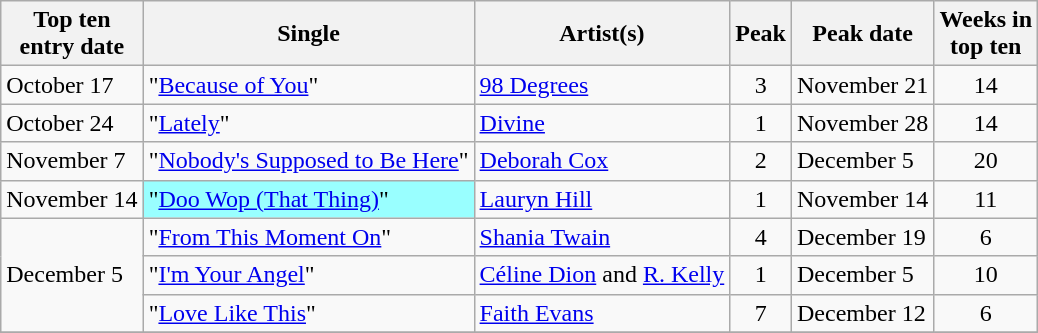<table class="wikitable sortable">
<tr>
<th>Top ten<br>entry date</th>
<th>Single</th>
<th>Artist(s)</th>
<th data-sort-type="number">Peak</th>
<th>Peak date</th>
<th data-sort-type="number">Weeks in<br>top ten</th>
</tr>
<tr>
<td>October 17</td>
<td>"<a href='#'>Because of You</a>"</td>
<td><a href='#'>98 Degrees</a></td>
<td align=center>3</td>
<td>November 21</td>
<td align=center>14</td>
</tr>
<tr>
<td>October 24</td>
<td>"<a href='#'>Lately</a>"</td>
<td><a href='#'>Divine</a></td>
<td align=center>1</td>
<td>November 28</td>
<td align=center>14</td>
</tr>
<tr>
<td>November 7</td>
<td>"<a href='#'>Nobody's Supposed to Be Here</a>"</td>
<td><a href='#'>Deborah Cox</a></td>
<td align=center>2</td>
<td>December 5</td>
<td align=center>20</td>
</tr>
<tr>
<td>November 14</td>
<td bgcolor = #99FFFF>"<a href='#'>Doo Wop (That Thing)</a>" </td>
<td><a href='#'>Lauryn Hill</a></td>
<td align=center>1</td>
<td>November 14</td>
<td align=center>11</td>
</tr>
<tr>
<td rowspan="3">December 5</td>
<td>"<a href='#'>From This Moment On</a>"</td>
<td><a href='#'>Shania Twain</a></td>
<td align=center>4</td>
<td>December 19</td>
<td align=center>6</td>
</tr>
<tr>
<td>"<a href='#'>I'm Your Angel</a>"</td>
<td><a href='#'>Céline Dion</a> and <a href='#'>R. Kelly</a></td>
<td align=center>1</td>
<td>December 5</td>
<td align=center>10</td>
</tr>
<tr>
<td>"<a href='#'>Love Like This</a>"</td>
<td><a href='#'>Faith Evans</a></td>
<td align=center>7</td>
<td>December 12</td>
<td align=center>6</td>
</tr>
<tr>
</tr>
</table>
